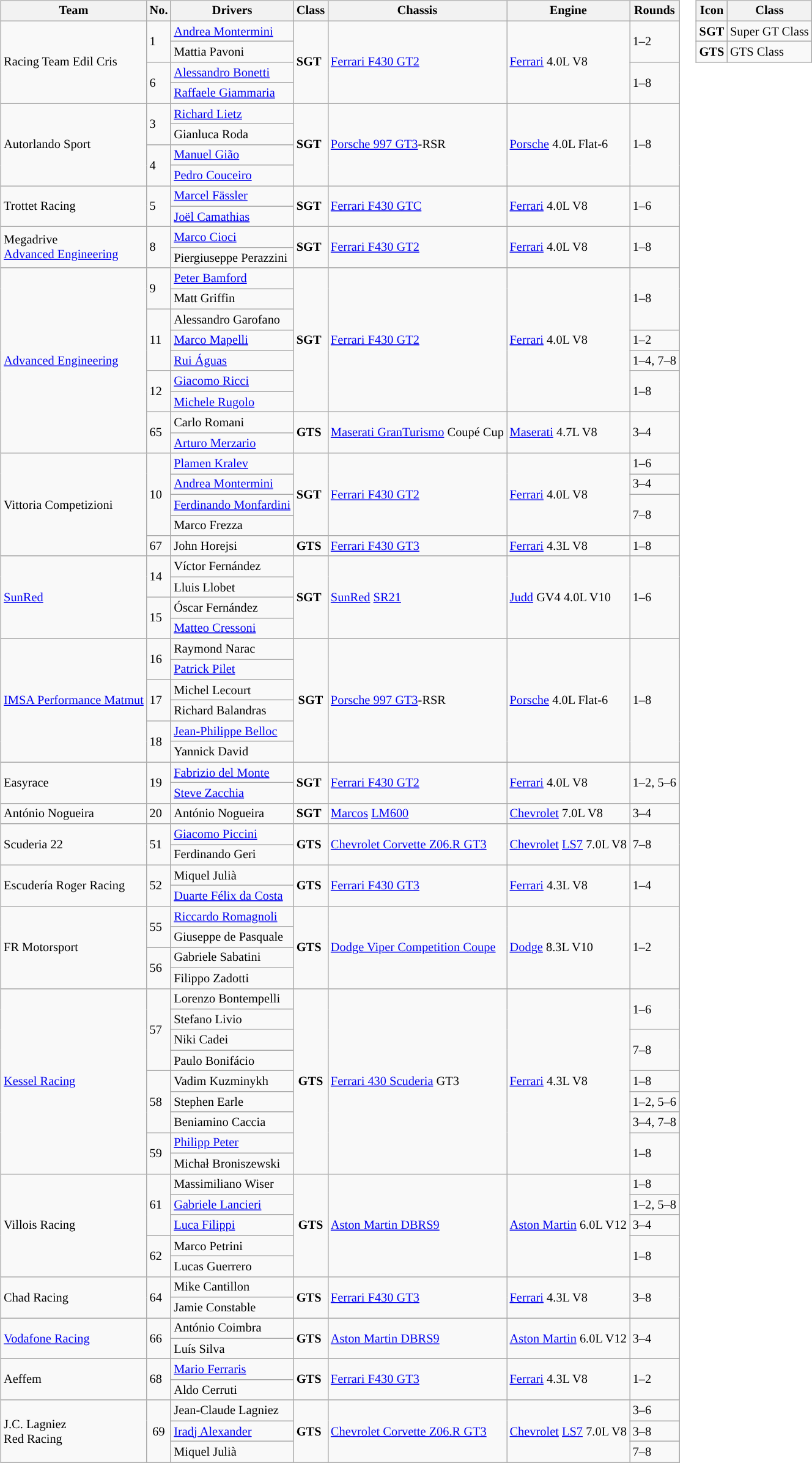<table>
<tr>
<td><br><table class="wikitable" style="font-size:85%">
<tr>
<th>Team</th>
<th>No.</th>
<th>Drivers</th>
<th>Class</th>
<th>Chassis</th>
<th>Engine</th>
<th>Rounds</th>
</tr>
<tr>
<td rowspan=4> Racing Team Edil Cris</td>
<td rowspan=2>1</td>
<td> <a href='#'>Andrea Montermini</a></td>
<td rowspan=4><strong><span>SGT</span></strong></td>
<td rowspan=4><a href='#'>Ferrari F430 GT2</a></td>
<td rowspan=4><a href='#'>Ferrari</a> 4.0L V8</td>
<td rowspan=2>1–2</td>
</tr>
<tr>
<td> Mattia Pavoni</td>
</tr>
<tr>
<td rowspan=2>6</td>
<td> <a href='#'>Alessandro Bonetti</a></td>
<td rowspan=2>1–8</td>
</tr>
<tr>
<td> <a href='#'>Raffaele Giammaria</a></td>
</tr>
<tr>
<td rowspan=4> Autorlando Sport</td>
<td rowspan=2>3</td>
<td> <a href='#'>Richard Lietz</a></td>
<td rowspan=4><strong><span>SGT</span></strong></td>
<td rowspan=4><a href='#'>Porsche 997 GT3</a>-RSR</td>
<td rowspan=4><a href='#'>Porsche</a> 4.0L Flat-6</td>
<td rowspan=4>1–8</td>
</tr>
<tr>
<td> Gianluca Roda</td>
</tr>
<tr>
<td rowspan=2>4</td>
<td> <a href='#'>Manuel Gião</a></td>
</tr>
<tr>
<td> <a href='#'>Pedro Couceiro</a></td>
</tr>
<tr>
<td rowspan=2> Trottet Racing</td>
<td rowspan=2>5</td>
<td> <a href='#'>Marcel Fässler</a></td>
<td rowspan=2><strong><span>SGT</span></strong></td>
<td rowspan=2><a href='#'>Ferrari F430 GTC</a></td>
<td rowspan=2><a href='#'>Ferrari</a> 4.0L V8</td>
<td rowspan=2>1–6</td>
</tr>
<tr>
<td> <a href='#'>Joël Camathias</a></td>
</tr>
<tr>
<td rowspan=2> Megadrive<br> <a href='#'>Advanced Engineering</a></td>
<td rowspan=2>8</td>
<td> <a href='#'>Marco Cioci</a></td>
<td rowspan=2><strong><span>SGT</span></strong></td>
<td rowspan=2><a href='#'>Ferrari F430 GT2</a></td>
<td rowspan=2><a href='#'>Ferrari</a> 4.0L V8</td>
<td rowspan=2>1–8</td>
</tr>
<tr>
<td> Piergiuseppe Perazzini</td>
</tr>
<tr>
<td rowspan=9> <a href='#'>Advanced Engineering</a></td>
<td rowspan=2>9</td>
<td> <a href='#'>Peter Bamford</a></td>
<td rowspan=7><strong><span>SGT</span></strong></td>
<td rowspan=7><a href='#'>Ferrari F430 GT2</a></td>
<td rowspan=7><a href='#'>Ferrari</a> 4.0L V8</td>
<td rowspan=3>1–8</td>
</tr>
<tr>
<td> Matt Griffin</td>
</tr>
<tr>
<td rowspan=3>11</td>
<td> Alessandro Garofano</td>
</tr>
<tr>
<td> <a href='#'>Marco Mapelli</a></td>
<td>1–2</td>
</tr>
<tr>
<td> <a href='#'>Rui Águas</a></td>
<td>1–4, 7–8</td>
</tr>
<tr>
<td rowspan=2>12</td>
<td> <a href='#'>Giacomo Ricci</a></td>
<td rowspan=2>1–8</td>
</tr>
<tr>
<td> <a href='#'>Michele Rugolo</a></td>
</tr>
<tr>
<td rowspan=2>65</td>
<td> Carlo Romani</td>
<td rowspan=2><strong><span>GTS</span></strong></td>
<td rowspan=2><a href='#'>Maserati GranTurismo</a> Coupé Cup</td>
<td rowspan=2><a href='#'>Maserati</a> 4.7L V8</td>
<td rowspan=2>3–4</td>
</tr>
<tr>
<td> <a href='#'>Arturo Merzario</a></td>
</tr>
<tr>
<td rowspan=5> Vittoria Competizioni</td>
<td rowspan=4>10</td>
<td> <a href='#'>Plamen Kralev</a></td>
<td rowspan=4><strong><span>SGT</span></strong></td>
<td rowspan=4><a href='#'>Ferrari F430 GT2</a></td>
<td rowspan=4><a href='#'>Ferrari</a> 4.0L V8</td>
<td>1–6</td>
</tr>
<tr>
<td> <a href='#'>Andrea Montermini</a></td>
<td>3–4</td>
</tr>
<tr>
<td> <a href='#'>Ferdinando Monfardini</a></td>
<td rowspan=2>7–8</td>
</tr>
<tr>
<td> Marco Frezza</td>
</tr>
<tr>
<td>67</td>
<td> John Horejsi</td>
<td><strong><span>GTS</span></strong></td>
<td><a href='#'>Ferrari F430 GT3</a></td>
<td><a href='#'>Ferrari</a> 4.3L V8</td>
<td>1–8</td>
</tr>
<tr>
<td rowspan=4> <a href='#'>SunRed</a></td>
<td rowspan=2>14</td>
<td> Víctor Fernández</td>
<td rowspan=4><strong><span>SGT</span></strong></td>
<td rowspan=4><a href='#'>SunRed</a> <a href='#'>SR21</a></td>
<td rowspan=4><a href='#'>Judd</a> GV4 4.0L V10</td>
<td rowspan=4>1–6</td>
</tr>
<tr>
<td> Lluis Llobet</td>
</tr>
<tr>
<td rowspan=2>15</td>
<td> Óscar Fernández</td>
</tr>
<tr>
<td> <a href='#'>Matteo Cressoni</a></td>
</tr>
<tr>
<td rowspan=6> <a href='#'>IMSA Performance Matmut</a></td>
<td rowspan=2>16</td>
<td> Raymond Narac</td>
<td rowspan=6 align="center"><strong><span>SGT</span></strong></td>
<td rowspan=6><a href='#'>Porsche 997 GT3</a>-RSR</td>
<td rowspan=6><a href='#'>Porsche</a> 4.0L Flat-6</td>
<td rowspan=6>1–8</td>
</tr>
<tr>
<td> <a href='#'>Patrick Pilet</a></td>
</tr>
<tr>
<td rowspan=2>17</td>
<td> Michel Lecourt</td>
</tr>
<tr>
<td> Richard Balandras</td>
</tr>
<tr>
<td rowspan=2>18</td>
<td> <a href='#'>Jean-Philippe Belloc</a></td>
</tr>
<tr>
<td> Yannick David</td>
</tr>
<tr>
<td rowspan=2> Easyrace</td>
<td rowspan=2>19</td>
<td> <a href='#'>Fabrizio del Monte</a></td>
<td rowspan=2><strong><span>SGT</span></strong></td>
<td rowspan=2><a href='#'>Ferrari F430 GT2</a></td>
<td rowspan=2><a href='#'>Ferrari</a> 4.0L V8</td>
<td rowspan=2>1–2, 5–6</td>
</tr>
<tr>
<td> <a href='#'>Steve Zacchia</a></td>
</tr>
<tr>
<td> António Nogueira</td>
<td>20</td>
<td> António Nogueira</td>
<td><strong><span>SGT</span></strong></td>
<td><a href='#'>Marcos</a> <a href='#'>LM600</a></td>
<td><a href='#'>Chevrolet</a> 7.0L V8</td>
<td>3–4</td>
</tr>
<tr>
<td rowspan=2> Scuderia 22</td>
<td rowspan=2>51</td>
<td> <a href='#'>Giacomo Piccini</a></td>
<td rowspan=2><strong><span>GTS</span></strong></td>
<td rowspan=2><a href='#'>Chevrolet Corvette Z06.R GT3</a></td>
<td rowspan=2><a href='#'>Chevrolet</a> <a href='#'>LS7</a> 7.0L V8</td>
<td rowspan=2>7–8</td>
</tr>
<tr>
<td> Ferdinando Geri</td>
</tr>
<tr>
<td rowspan=2> Escudería Roger Racing</td>
<td rowspan=2>52</td>
<td> Miquel Julià</td>
<td rowspan=2><strong><span>GTS</span></strong></td>
<td rowspan=2><a href='#'>Ferrari F430 GT3</a></td>
<td rowspan=2><a href='#'>Ferrari</a> 4.3L V8</td>
<td rowspan=2>1–4</td>
</tr>
<tr>
<td> <a href='#'>Duarte Félix da Costa</a></td>
</tr>
<tr>
<td rowspan=4> FR Motorsport</td>
<td rowspan=2>55</td>
<td> <a href='#'>Riccardo Romagnoli</a></td>
<td rowspan=4><strong><span>GTS</span></strong></td>
<td rowspan=4><a href='#'>Dodge Viper Competition Coupe</a></td>
<td rowspan=4><a href='#'>Dodge</a> 8.3L V10</td>
<td rowspan=4>1–2</td>
</tr>
<tr>
<td> Giuseppe de Pasquale</td>
</tr>
<tr>
<td rowspan=2>56</td>
<td> Gabriele Sabatini</td>
</tr>
<tr>
<td> Filippo Zadotti</td>
</tr>
<tr>
<td rowspan=9> <a href='#'>Kessel Racing</a></td>
<td rowspan=4>57</td>
<td> Lorenzo Bontempelli</td>
<td rowspan=9 align="center"><strong><span>GTS</span></strong></td>
<td rowspan=9><a href='#'>Ferrari 430 Scuderia</a> GT3</td>
<td rowspan=9><a href='#'>Ferrari</a> 4.3L V8</td>
<td rowspan=2>1–6</td>
</tr>
<tr>
<td> Stefano Livio</td>
</tr>
<tr>
<td> Niki Cadei</td>
<td rowspan=2>7–8</td>
</tr>
<tr>
<td> Paulo Bonifácio</td>
</tr>
<tr>
<td rowspan=3>58</td>
<td> Vadim Kuzminykh</td>
<td>1–8</td>
</tr>
<tr>
<td> Stephen Earle</td>
<td>1–2, 5–6</td>
</tr>
<tr>
<td> Beniamino Caccia</td>
<td>3–4, 7–8</td>
</tr>
<tr>
<td rowspan=2>59</td>
<td> <a href='#'>Philipp Peter</a></td>
<td rowspan=2>1–8</td>
</tr>
<tr>
<td> Michał Broniszewski</td>
</tr>
<tr>
<td rowspan=5> Villois Racing</td>
<td rowspan=3>61</td>
<td> Massimiliano Wiser</td>
<td rowspan=5 align="center"><strong><span>GTS</span></strong></td>
<td rowspan=5><a href='#'>Aston Martin DBRS9</a></td>
<td rowspan=5><a href='#'>Aston Martin</a> 6.0L V12</td>
<td>1–8</td>
</tr>
<tr>
<td> <a href='#'>Gabriele Lancieri</a></td>
<td>1–2, 5–8</td>
</tr>
<tr>
<td> <a href='#'>Luca Filippi</a></td>
<td>3–4</td>
</tr>
<tr>
<td rowspan=2>62</td>
<td> Marco Petrini</td>
<td rowspan=2>1–8</td>
</tr>
<tr>
<td> Lucas Guerrero</td>
</tr>
<tr>
<td rowspan=2> Chad Racing</td>
<td rowspan=2>64</td>
<td> Mike Cantillon</td>
<td rowspan=2><strong><span>GTS</span></strong></td>
<td rowspan=2><a href='#'>Ferrari F430 GT3</a></td>
<td rowspan=2><a href='#'>Ferrari</a> 4.3L V8</td>
<td rowspan=2>3–8</td>
</tr>
<tr>
<td> Jamie Constable</td>
</tr>
<tr>
<td rowspan=2> <a href='#'>Vodafone Racing</a></td>
<td rowspan=2>66</td>
<td> António Coimbra</td>
<td rowspan=2><strong><span>GTS</span></strong></td>
<td rowspan=2><a href='#'>Aston Martin DBRS9</a></td>
<td rowspan=2><a href='#'>Aston Martin</a> 6.0L V12</td>
<td rowspan=2>3–4</td>
</tr>
<tr>
<td> Luís Silva</td>
</tr>
<tr>
<td rowspan=2> Aeffem</td>
<td rowspan=2>68</td>
<td> <a href='#'>Mario Ferraris</a></td>
<td rowspan=2><strong><span>GTS</span></strong></td>
<td rowspan=2><a href='#'>Ferrari F430 GT3</a></td>
<td rowspan=2><a href='#'>Ferrari</a> 4.3L V8</td>
<td rowspan=2>1–2</td>
</tr>
<tr>
<td> Aldo Cerruti</td>
</tr>
<tr>
<td rowspan=3> J.C. Lagniez<br> Red Racing</td>
<td rowspan=3 align="center">69</td>
<td> Jean-Claude Lagniez</td>
<td rowspan=3><strong><span>GTS</span></strong></td>
<td rowspan=3><a href='#'>Chevrolet Corvette Z06.R GT3</a></td>
<td rowspan=3><a href='#'>Chevrolet</a> <a href='#'>LS7</a> 7.0L V8</td>
<td>3–6</td>
</tr>
<tr>
<td> <a href='#'>Iradj Alexander</a></td>
<td>3–8</td>
</tr>
<tr>
<td> Miquel Julià</td>
<td>7–8</td>
</tr>
<tr>
</tr>
</table>
</td>
<td valign="top"><br><table class="wikitable" style="font-size: 85%;">
<tr>
<th>Icon</th>
<th>Class</th>
</tr>
<tr>
<td><strong><span>SGT</span></strong></td>
<td>Super GT Class</td>
</tr>
<tr>
<td><strong><span>GTS</span></strong></td>
<td>GTS Class</td>
</tr>
</table>
</td>
</tr>
</table>
